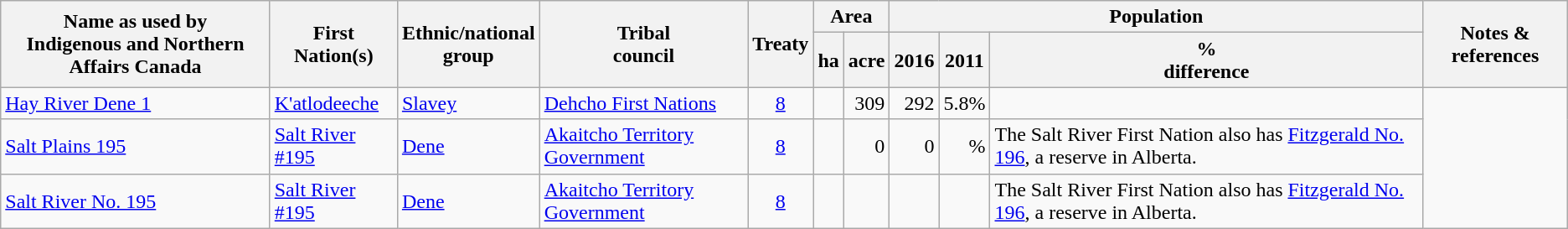<table class="wikitable sortable">
<tr>
<th rowspan=2>Name as used by<br>Indigenous and Northern Affairs Canada</th>
<th rowspan=2>First Nation(s)</th>
<th rowspan=2>Ethnic/national<br>group</th>
<th rowspan=2>Tribal<br>council</th>
<th rowspan=2>Treaty</th>
<th colspan=2>Area</th>
<th colspan="3">Population</th>
<th rowspan=2 class=unsortable>Notes & references</th>
</tr>
<tr>
<th>ha</th>
<th>acre</th>
<th>2016</th>
<th>2011</th>
<th>%<br>difference</th>
</tr>
<tr>
<td><a href='#'>Hay River Dene 1</a></td>
<td><a href='#'>K'atlodeeche</a></td>
<td><a href='#'>Slavey</a></td>
<td><a href='#'>Dehcho First Nations</a></td>
<td align=center><a href='#'>8</a></td>
<td></td>
<td align=right>309</td>
<td align=right>292</td>
<td align=right>5.8%</td>
<td></td>
</tr>
<tr>
<td><a href='#'>Salt Plains 195</a></td>
<td><a href='#'>Salt River #195</a></td>
<td><a href='#'>Dene</a></td>
<td><a href='#'>Akaitcho Territory Government</a></td>
<td align=center><a href='#'>8</a></td>
<td></td>
<td align=right>0</td>
<td align=right>0</td>
<td align=right>%</td>
<td>The Salt River First Nation also has <a href='#'>Fitzgerald No. 196</a>, a  reserve in Alberta.</td>
</tr>
<tr>
<td><a href='#'>Salt River No. 195</a></td>
<td><a href='#'>Salt River #195</a></td>
<td><a href='#'>Dene</a></td>
<td><a href='#'>Akaitcho Territory Government</a></td>
<td align=center><a href='#'>8</a></td>
<td></td>
<td></td>
<td></td>
<td></td>
<td>The Salt River First Nation also has <a href='#'>Fitzgerald No. 196</a>, a  reserve in Alberta.</td>
</tr>
</table>
